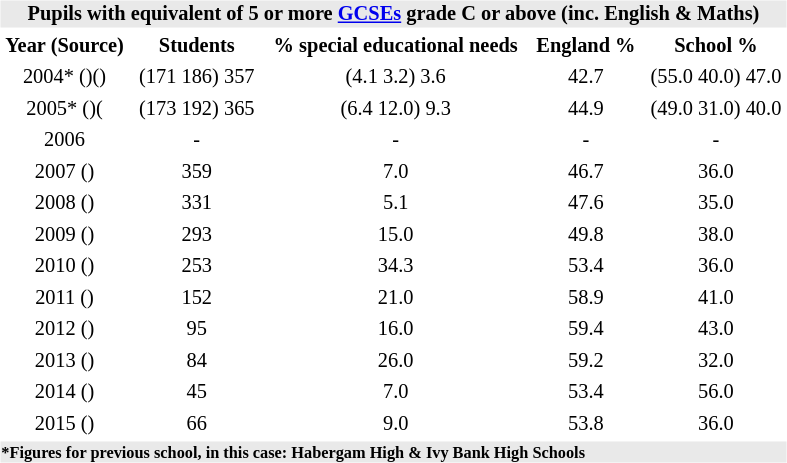<table id="toc" style="float: right; margin-right: 1em; width: 42%; font-size: 85%; text-align: center" cellspacing="3">
<tr>
<th colspan="5" style="background-color:#E9E9E9"><strong>Pupils with equivalent of 5 or more <a href='#'>GCSEs</a> grade C or above (inc. English & Maths)</strong></th>
</tr>
<tr>
<th>Year (Source)</th>
<th>Students</th>
<th>% special educational needs</th>
<th>England %</th>
<th>School %</th>
</tr>
<tr>
<td>2004* ()()</td>
<td>(171 186) 357</td>
<td>(4.1 3.2) 3.6</td>
<td>42.7</td>
<td>(55.0 40.0) 47.0</td>
</tr>
<tr>
<td>2005* ()(</td>
<td>(173 192) 365</td>
<td>(6.4 12.0) 9.3</td>
<td>44.9</td>
<td>(49.0 31.0) 40.0</td>
</tr>
<tr>
<td>2006</td>
<td>-</td>
<td>-</td>
<td>-</td>
<td>-</td>
</tr>
<tr>
<td>2007 ()</td>
<td>359</td>
<td>7.0</td>
<td>46.7</td>
<td>36.0</td>
</tr>
<tr>
<td>2008 ()</td>
<td>331</td>
<td>5.1</td>
<td>47.6</td>
<td>35.0</td>
</tr>
<tr>
<td>2009 ()</td>
<td>293</td>
<td>15.0</td>
<td>49.8</td>
<td>38.0</td>
</tr>
<tr>
<td>2010 ()</td>
<td>253</td>
<td>34.3</td>
<td>53.4</td>
<td>36.0</td>
</tr>
<tr>
<td>2011 ()</td>
<td>152</td>
<td>21.0</td>
<td>58.9</td>
<td>41.0</td>
</tr>
<tr>
<td>2012 ()</td>
<td>95</td>
<td>16.0</td>
<td>59.4</td>
<td>43.0</td>
</tr>
<tr>
<td>2013 ()</td>
<td>84</td>
<td>26.0</td>
<td>59.2</td>
<td>32.0</td>
</tr>
<tr>
<td>2014 ()</td>
<td>45</td>
<td>7.0</td>
<td>53.4</td>
<td>56.0</td>
</tr>
<tr>
<td>2015 ()</td>
<td>66</td>
<td>9.0</td>
<td>53.8</td>
<td>36.0</td>
</tr>
<tr>
<th colspan="5" style="background-color:#E9E9E9; text-align: left; font-size: 80%">*Figures for previous school, in this case: Habergam High & Ivy Bank High Schools</th>
</tr>
</table>
